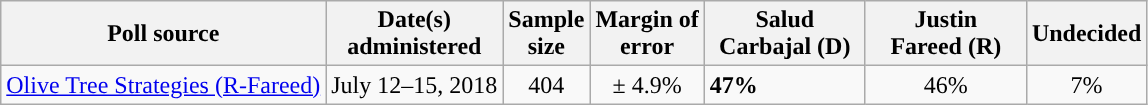<table class="wikitable">
<tr>
<th>Poll source</th>
<th>Date(s)<br>administered</th>
<th>Sample<br>size</th>
<th>Margin of<br>error</th>
<th style="width:100px;">Salud<br>Carbajal (D)</th>
<th style="width:100px;">Justin<br>Fareed (R)</th>
<th>Undecided</th>
</tr>
<tr>
<td><a href='#'>Olive Tree Strategies (R-Fareed)</a></td>
<td style="text-align:center">July 12–15, 2018</td>
<td style="text-align:center">404</td>
<td style="text-align:center">± 4.9%</td>
<td style="background-color:"><strong>47%</strong></td>
<td style="text-align:center">46%</td>
<td style="text-align:center">7%</td>
</tr>
</table>
